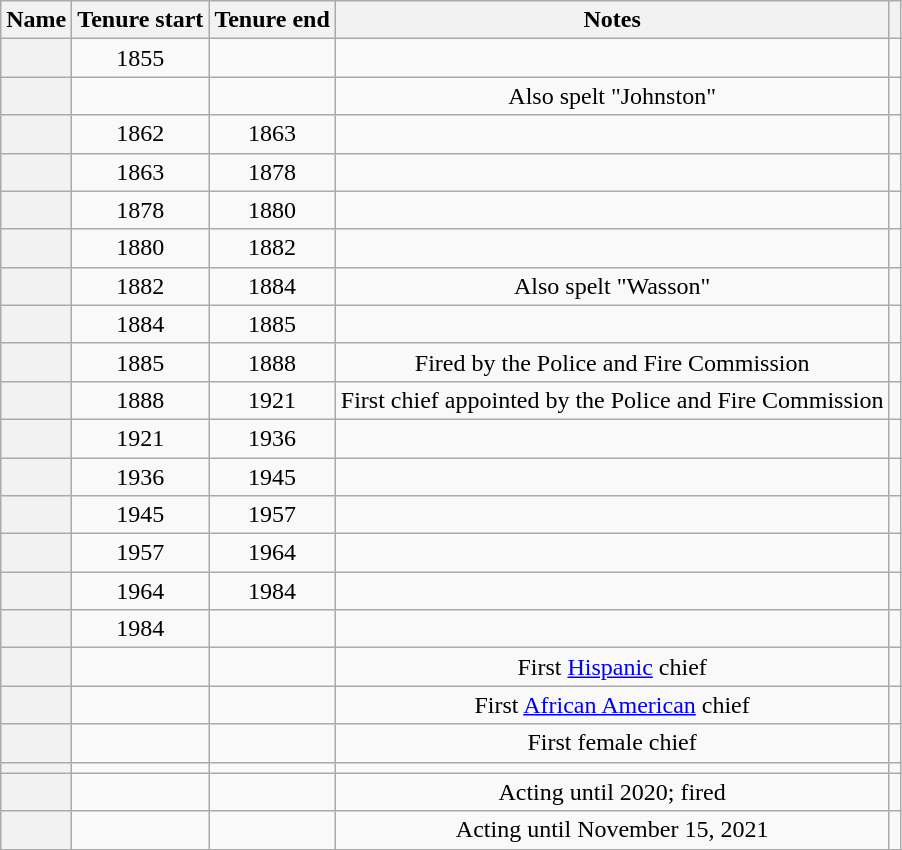<table class="wikitable sortable sticky-header plainrowheaders" style="text-align: center;">
<tr>
<th scope="col">Name</th>
<th scope="col">Tenure start</th>
<th scope="col">Tenure end</th>
<th scope="col" class="unsortable">Notes</th>
<th scope="col" class="unsortable"></th>
</tr>
<tr>
<th scope="row" style="text-align: center;" style="text-align: center;"></th>
<td>1855</td>
<td></td>
<td></td>
<td></td>
</tr>
<tr id="Johnson">
<th scope="row" style="text-align: center;"></th>
<td></td>
<td></td>
<td>Also spelt "Johnston"</td>
<td></td>
</tr>
<tr>
<th scope="row" style="text-align: center;"></th>
<td>1862</td>
<td>1863</td>
<td></td>
<td></td>
</tr>
<tr>
<th scope="row" style="text-align: center;"></th>
<td>1863</td>
<td>1878</td>
<td></td>
<td></td>
</tr>
<tr id="Kennedy">
<th scope="row" style="text-align: center;"></th>
<td>1878</td>
<td>1880</td>
<td></td>
<td></td>
</tr>
<tr>
<th scope="row" style="text-align: center;"></th>
<td>1880</td>
<td>1882</td>
<td></td>
<td></td>
</tr>
<tr>
<th scope="row" style="text-align: center;"></th>
<td>1882</td>
<td>1884</td>
<td>Also spelt "Wasson"</td>
<td></td>
</tr>
<tr>
<th scope="row" style="text-align: center;"></th>
<td>1884</td>
<td>1885</td>
<td></td>
<td></td>
</tr>
<tr>
<th scope="row" style="text-align: center;"></th>
<td>1885</td>
<td>1888</td>
<td>Fired by the Police and Fire Commission</td>
<td></td>
</tr>
<tr id="Janssen">
<th scope="row" style="text-align: center;"></th>
<td>1888</td>
<td>1921</td>
<td>First chief appointed by the Police and Fire Commission</td>
<td></td>
</tr>
<tr>
<th scope="row" style="text-align: center;"></th>
<td>1921</td>
<td>1936</td>
<td></td>
<td></td>
</tr>
<tr id="Kluchesky">
<th scope="row" style="text-align: center;"></th>
<td>1936</td>
<td>1945</td>
<td></td>
<td></td>
</tr>
<tr id="Polcyn">
<th scope="row" style="text-align: center;"></th>
<td>1945</td>
<td>1957</td>
<td></td>
<td></td>
</tr>
<tr id="Johnson">
<th scope="row" style="text-align: center;"></th>
<td>1957</td>
<td>1964</td>
<td></td>
<td></td>
</tr>
<tr id="Breier">
<th scope="row" style="text-align: center;"></th>
<td>1964</td>
<td>1984</td>
<td></td>
<td></td>
</tr>
<tr id="Ziarnik">
<th scope="row" style="text-align: center;"></th>
<td>1984</td>
<td></td>
<td></td>
<td></td>
</tr>
<tr id="Arreola">
<th scope="row" style="text-align: center;"></th>
<td></td>
<td></td>
<td>First <a href='#'>Hispanic</a> chief</td>
<td></td>
</tr>
<tr id="Jones">
<th scope="row" style="text-align: center;"></th>
<td></td>
<td></td>
<td>First <a href='#'>African American</a> chief</td>
<td></td>
</tr>
<tr>
<th scope="row" style="text-align: center;"></th>
<td></td>
<td></td>
<td>First female chief</td>
<td></td>
</tr>
<tr>
<th scope="row" style="text-align: center;"></th>
<td></td>
<td></td>
<td></td>
<td></td>
</tr>
<tr id="Morales">
<th scope="row" style="text-align: center;"></th>
<td></td>
<td></td>
<td>Acting until 2020; fired</td>
<td></td>
</tr>
<tr id="Norman">
<th scope="row" style="text-align: center;"></th>
<td></td>
<td></td>
<td>Acting until November 15, 2021</td>
<td></td>
</tr>
</table>
